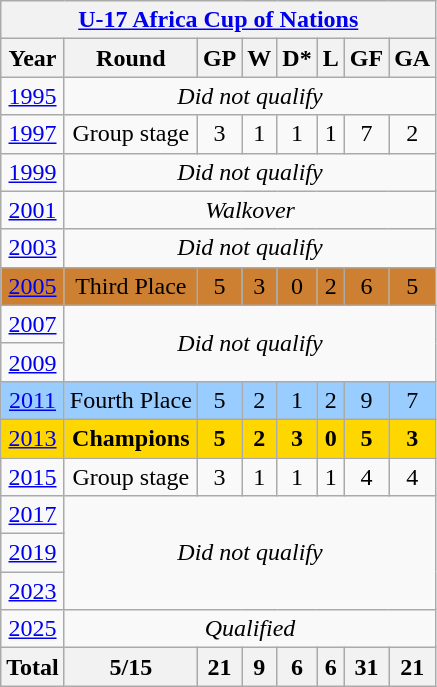<table class="wikitable" style="text-align: center;">
<tr>
<th colspan=8><a href='#'>U-17 Africa Cup of Nations</a></th>
</tr>
<tr>
<th>Year</th>
<th>Round</th>
<th>GP</th>
<th>W</th>
<th>D*</th>
<th>L</th>
<th>GF</th>
<th>GA</th>
</tr>
<tr>
<td> <a href='#'>1995</a></td>
<td colspan=7><em>Did not qualify</em></td>
</tr>
<tr>
<td> <a href='#'>1997</a></td>
<td>Group stage</td>
<td>3</td>
<td>1</td>
<td>1</td>
<td>1</td>
<td>7</td>
<td>2</td>
</tr>
<tr>
<td> <a href='#'>1999</a></td>
<td colspan=7><em>Did not qualify</em></td>
</tr>
<tr>
<td> <a href='#'>2001</a></td>
<td colspan=7><em>Walkover</em></td>
</tr>
<tr>
<td> <a href='#'>2003</a></td>
<td colspan=7><em>Did not qualify</em></td>
</tr>
<tr style="background:#cd7f32;">
<td> <a href='#'>2005</a></td>
<td>Third Place</td>
<td>5</td>
<td>3</td>
<td>0</td>
<td>2</td>
<td>6</td>
<td>5</td>
</tr>
<tr>
<td> <a href='#'>2007</a></td>
<td rowspan=2 colspan=7><em>Did not qualify</em></td>
</tr>
<tr>
<td> <a href='#'>2009</a></td>
</tr>
<tr bgcolor="#9acdff">
<td> <a href='#'>2011</a></td>
<td>Fourth Place</td>
<td>5</td>
<td>2</td>
<td>1</td>
<td>2</td>
<td>9</td>
<td>7</td>
</tr>
<tr bgcolor=gold>
<td> <a href='#'>2013</a></td>
<td><strong>Champions</strong></td>
<td><strong>5</strong></td>
<td><strong>2</strong></td>
<td><strong>3</strong></td>
<td><strong>0</strong></td>
<td><strong>5</strong></td>
<td><strong>3</strong></td>
</tr>
<tr>
<td> <a href='#'>2015</a></td>
<td>Group stage</td>
<td>3</td>
<td>1</td>
<td>1</td>
<td>1</td>
<td>4</td>
<td>4</td>
</tr>
<tr>
<td> <a href='#'>2017</a></td>
<td colspan=7 rowspan=3><em>Did not qualify</em></td>
</tr>
<tr>
<td> <a href='#'>2019</a></td>
</tr>
<tr>
<td> <a href='#'>2023</a></td>
</tr>
<tr>
<td> <a href='#'>2025</a></td>
<td colspan=7><em>Qualified</em></td>
</tr>
<tr>
<th>Total</th>
<th>5/15</th>
<th>21</th>
<th>9</th>
<th>6</th>
<th>6</th>
<th>31</th>
<th>21</th>
</tr>
</table>
